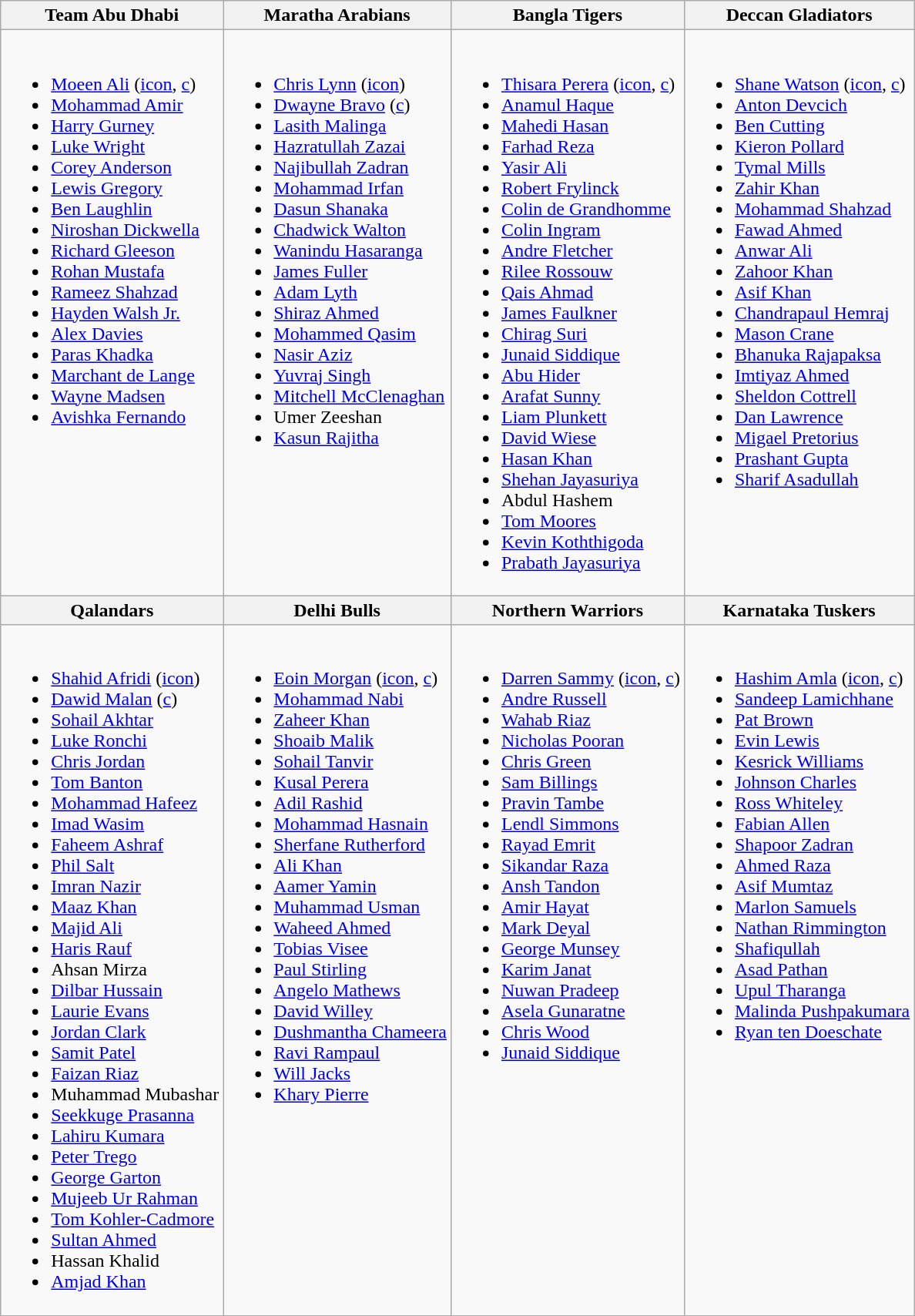<table class="wikitable">
<tr>
<th>Team Abu Dhabi<br><small></small></th>
<th>Maratha Arabians<br><small></small></th>
<th>Bangla Tigers<br><small></small></th>
<th>Deccan Gladiators<br><small></small></th>
</tr>
<tr>
<td valign=top><br><ul><li><a href='#'>Moeen Ali</a> (<a href='#'>icon</a>, <a href='#'>c</a>)</li><li><a href='#'>Mohammad Amir</a></li><li><a href='#'>Harry Gurney</a></li><li><a href='#'>Luke Wright</a></li><li><a href='#'>Corey Anderson</a></li><li><a href='#'>Lewis Gregory</a></li><li><a href='#'>Ben Laughlin</a></li><li><a href='#'>Niroshan Dickwella</a></li><li><a href='#'>Richard Gleeson</a></li><li><a href='#'>Rohan Mustafa</a></li><li><a href='#'>Rameez Shahzad</a></li><li><a href='#'>Hayden Walsh Jr.</a></li><li><a href='#'>Alex Davies</a></li><li><a href='#'>Paras Khadka</a></li><li><a href='#'>Marchant de Lange</a></li><li><a href='#'>Wayne Madsen</a></li><li><a href='#'>Avishka Fernando</a></li></ul></td>
<td valign=top><br><ul><li><a href='#'>Chris Lynn</a> (<a href='#'>icon</a>)</li><li><a href='#'>Dwayne Bravo</a> (<a href='#'>c</a>)</li><li><a href='#'>Lasith Malinga</a></li><li><a href='#'>Hazratullah Zazai</a></li><li><a href='#'>Najibullah Zadran</a></li><li><a href='#'>Mohammad Irfan</a></li><li><a href='#'>Dasun Shanaka</a></li><li><a href='#'>Chadwick Walton</a></li><li><a href='#'>Wanindu Hasaranga</a></li><li><a href='#'>James Fuller</a></li><li><a href='#'>Adam Lyth</a></li><li><a href='#'>Shiraz Ahmed</a></li><li><a href='#'>Mohammed Qasim</a></li><li><a href='#'>Nasir Aziz</a></li><li><a href='#'>Yuvraj Singh</a></li><li><a href='#'>Mitchell McClenaghan</a></li><li>Umer Zeeshan</li><li><a href='#'>Kasun Rajitha</a></li></ul></td>
<td valign=top><br><ul><li><a href='#'>Thisara Perera</a> (<a href='#'>icon</a>, <a href='#'>c</a>)</li><li><a href='#'>Anamul Haque</a></li><li><a href='#'>Mahedi Hasan</a></li><li><a href='#'>Farhad Reza</a></li><li><a href='#'>Yasir Ali</a></li><li><a href='#'>Robert Frylinck</a></li><li><a href='#'>Colin de Grandhomme</a></li><li><a href='#'>Colin Ingram</a></li><li><a href='#'>Andre Fletcher</a></li><li><a href='#'>Rilee Rossouw</a></li><li><a href='#'>Qais Ahmad</a></li><li><a href='#'>James Faulkner</a></li><li><a href='#'>Chirag Suri</a></li><li><a href='#'>Junaid Siddique</a></li><li><a href='#'>Abu Hider</a></li><li><a href='#'>Arafat Sunny</a></li><li><a href='#'>Liam Plunkett</a></li><li><a href='#'>David Wiese</a></li><li><a href='#'>Hasan Khan</a></li><li><a href='#'>Shehan Jayasuriya</a></li><li>Abdul Hashem</li><li><a href='#'>Tom Moores</a></li><li><a href='#'>Kevin Koththigoda</a></li><li><a href='#'>Prabath Jayasuriya</a></li></ul></td>
<td valign=top><br><ul><li><a href='#'>Shane Watson</a> (<a href='#'>icon</a>, <a href='#'>c</a>)</li><li><a href='#'>Anton Devcich</a></li><li><a href='#'>Ben Cutting</a></li><li><a href='#'>Kieron Pollard</a></li><li><a href='#'>Tymal Mills</a></li><li><a href='#'>Zahir Khan</a></li><li><a href='#'>Mohammad Shahzad</a></li><li><a href='#'>Fawad Ahmed</a></li><li><a href='#'>Anwar Ali</a></li><li><a href='#'>Zahoor Khan</a></li><li><a href='#'>Asif Khan</a></li><li><a href='#'>Chandrapaul Hemraj</a></li><li><a href='#'>Mason Crane</a></li><li><a href='#'>Bhanuka Rajapaksa</a></li><li><a href='#'>Imtiyaz Ahmed</a></li><li><a href='#'>Sheldon Cottrell</a></li><li><a href='#'>Dan Lawrence</a></li><li><a href='#'>Migael Pretorius</a></li><li><a href='#'>Prashant Gupta</a></li><li><a href='#'>Sharif Asadullah</a></li></ul></td>
</tr>
<tr>
<th>Qalandars<br><small> </small></th>
<th>Delhi Bulls<br><small></small></th>
<th>Northern Warriors<br><small></small></th>
<th>Karnataka Tuskers<br><small> </small></th>
</tr>
<tr>
<td valign=top><br><ul><li><a href='#'>Shahid Afridi</a> (<a href='#'>icon</a>)</li><li><a href='#'>Dawid Malan</a> (<a href='#'>c</a>)</li><li><a href='#'>Sohail Akhtar</a></li><li><a href='#'>Luke Ronchi</a></li><li><a href='#'>Chris Jordan</a></li><li><a href='#'>Tom Banton</a></li><li><a href='#'>Mohammad Hafeez</a></li><li><a href='#'>Imad Wasim</a></li><li><a href='#'>Faheem Ashraf</a></li><li><a href='#'>Phil Salt</a></li><li><a href='#'>Imran Nazir</a></li><li><a href='#'>Maaz Khan</a></li><li><a href='#'>Majid Ali</a></li><li><a href='#'>Haris Rauf</a></li><li>Ahsan Mirza</li><li><a href='#'>Dilbar Hussain</a></li><li><a href='#'>Laurie Evans</a></li><li><a href='#'>Jordan Clark</a></li><li><a href='#'>Samit Patel</a></li><li><a href='#'>Faizan Riaz</a></li><li>Muhammad Mubashar</li><li><a href='#'>Seekkuge Prasanna</a></li><li><a href='#'>Lahiru Kumara</a></li><li><a href='#'>Peter Trego</a></li><li><a href='#'>George Garton</a></li><li><a href='#'>Mujeeb Ur Rahman</a></li><li><a href='#'>Tom Kohler-Cadmore</a></li><li><a href='#'>Sultan Ahmed</a></li><li>Hassan Khalid</li><li><a href='#'>Amjad Khan</a></li></ul></td>
<td valign=top><br><ul><li><a href='#'>Eoin Morgan</a> (<a href='#'>icon</a>, <a href='#'>c</a>)</li><li><a href='#'>Mohammad Nabi</a></li><li><a href='#'>Zaheer Khan</a></li><li><a href='#'>Shoaib Malik</a></li><li><a href='#'>Sohail Tanvir</a></li><li><a href='#'>Kusal Perera</a></li><li><a href='#'>Adil Rashid</a></li><li><a href='#'>Mohammad Hasnain</a></li><li><a href='#'>Sherfane Rutherford</a></li><li><a href='#'>Ali Khan</a></li><li><a href='#'>Aamer Yamin</a></li><li><a href='#'>Muhammad Usman</a></li><li><a href='#'>Waheed Ahmed</a></li><li><a href='#'>Tobias Visee</a></li><li><a href='#'>Paul Stirling</a></li><li><a href='#'>Angelo Mathews</a></li><li><a href='#'>David Willey</a></li><li><a href='#'>Dushmantha Chameera</a></li><li><a href='#'>Ravi Rampaul</a></li><li><a href='#'>Will Jacks</a></li><li><a href='#'>Khary Pierre</a></li></ul></td>
<td valign=top><br><ul><li><a href='#'>Darren Sammy</a> (<a href='#'>icon</a>, <a href='#'>c</a>)</li><li><a href='#'>Andre Russell</a></li><li><a href='#'>Wahab Riaz</a></li><li><a href='#'>Nicholas Pooran</a></li><li><a href='#'>Chris Green</a></li><li><a href='#'>Sam Billings</a></li><li><a href='#'>Pravin Tambe</a></li><li><a href='#'>Lendl Simmons</a></li><li><a href='#'>Rayad Emrit</a></li><li><a href='#'>Sikandar Raza</a></li><li><a href='#'>Ansh Tandon</a></li><li><a href='#'>Amir Hayat</a></li><li><a href='#'>Mark Deyal</a></li><li><a href='#'>George Munsey</a></li><li><a href='#'>Karim Janat</a></li><li><a href='#'>Nuwan Pradeep</a></li><li><a href='#'>Asela Gunaratne</a></li><li><a href='#'>Chris Wood</a></li><li><a href='#'>Junaid Siddique</a></li></ul></td>
<td valign=top><br><ul><li><a href='#'>Hashim Amla</a> (<a href='#'>icon</a>, <a href='#'>c</a>)</li><li><a href='#'>Sandeep Lamichhane</a></li><li><a href='#'>Pat Brown</a></li><li><a href='#'>Evin Lewis</a></li><li><a href='#'>Kesrick Williams</a></li><li><a href='#'>Johnson Charles</a></li><li><a href='#'>Ross Whiteley</a></li><li><a href='#'>Fabian Allen</a></li><li><a href='#'>Shapoor Zadran</a></li><li><a href='#'>Ahmed Raza</a></li><li><a href='#'>Asif Mumtaz</a></li><li><a href='#'>Marlon Samuels</a></li><li><a href='#'>Nathan Rimmington</a></li><li><a href='#'>Shafiqullah</a></li><li><a href='#'>Asad Pathan</a></li><li><a href='#'>Upul Tharanga</a></li><li><a href='#'>Malinda Pushpakumara</a></li><li><a href='#'>Ryan ten Doeschate</a></li></ul></td>
</tr>
</table>
